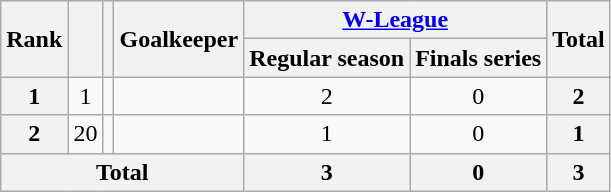<table class="wikitable" style="text-align:center">
<tr>
<th rowspan="2">Rank</th>
<th rowspan="2"></th>
<th rowspan="2"></th>
<th rowspan="2">Goalkeeper</th>
<th colspan="2"><a href='#'>W-League</a></th>
<th rowspan="2">Total</th>
</tr>
<tr>
<th>Regular season</th>
<th>Finals series</th>
</tr>
<tr>
<th>1</th>
<td>1</td>
<td></td>
<td align="left"></td>
<td>2</td>
<td>0</td>
<th>2</th>
</tr>
<tr>
<th>2</th>
<td>20</td>
<td></td>
<td align="left"></td>
<td>1</td>
<td>0</td>
<th>1</th>
</tr>
<tr>
<th colspan="4">Total</th>
<th>3</th>
<th>0</th>
<th>3</th>
</tr>
</table>
